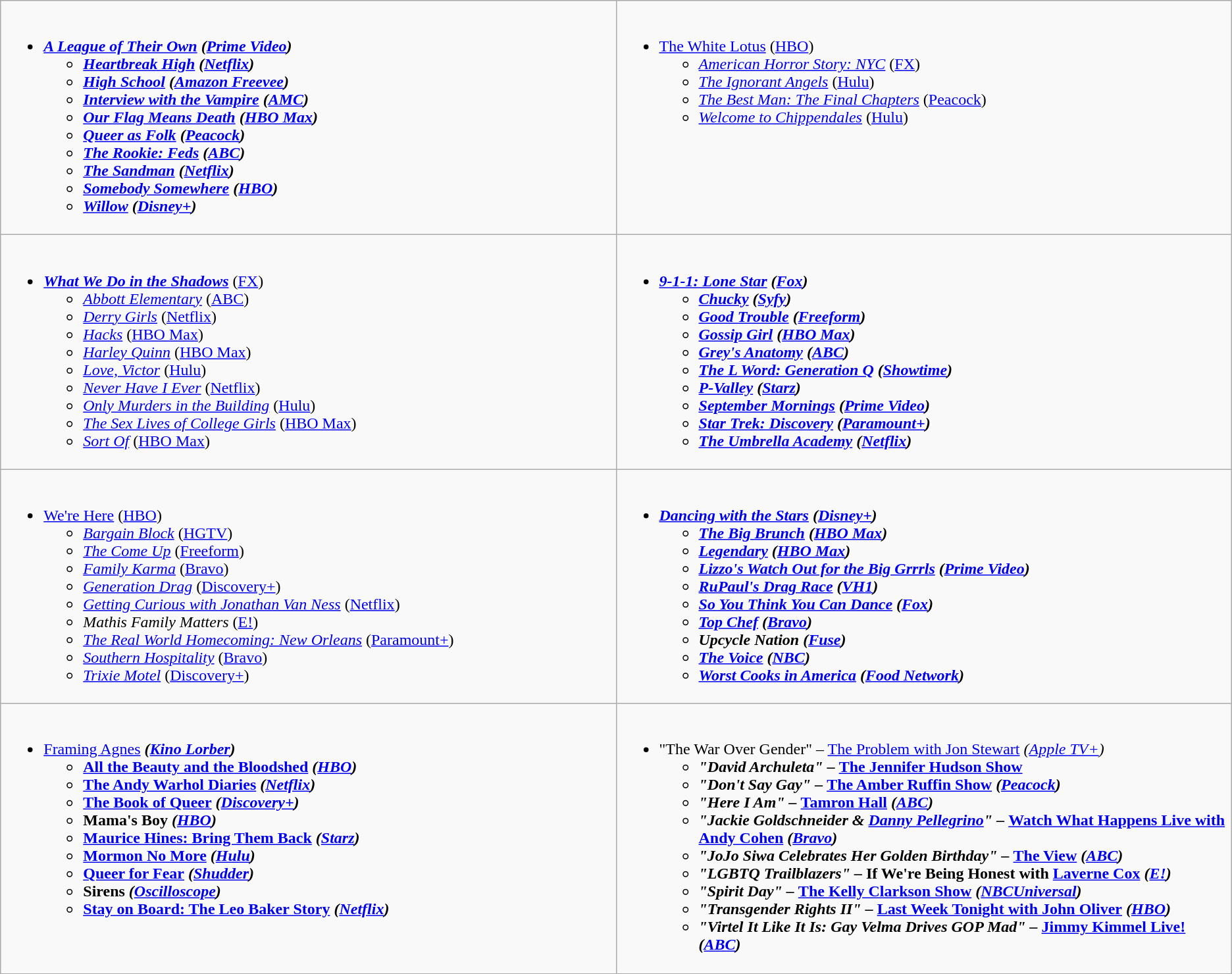<table class=wikitable>
<tr>
<td style="vertical-align:top; width:50%;"><br><ul><li><strong><em><a href='#'>A League of Their Own</a><em> (<a href='#'>Prime Video</a>)<strong><ul><li></em><a href='#'>Heartbreak High</a><em> (<a href='#'>Netflix</a>)</li><li></em><a href='#'>High School</a><em> (<a href='#'>Amazon Freevee</a>)</li><li></em><a href='#'>Interview with the Vampire</a><em> (<a href='#'>AMC</a>)</li><li></em><a href='#'>Our Flag Means Death</a><em> (<a href='#'>HBO Max</a>)</li><li></em><a href='#'>Queer as Folk</a><em> (<a href='#'>Peacock</a>)</li><li></em><a href='#'>The Rookie: Feds</a><em> (<a href='#'>ABC</a>)</li><li></em><a href='#'>The Sandman</a><em> (<a href='#'>Netflix</a>)</li><li></em><a href='#'>Somebody Somewhere</a><em> (<a href='#'>HBO</a>)</li><li></em><a href='#'>Willow</a><em> (<a href='#'>Disney+</a>)</li></ul></li></ul></td>
<td style="vertical-align:top; width:50%;"><br><ul><li></em></strong><a href='#'>The White Lotus</a></em> (<a href='#'>HBO</a>)</strong><ul><li><em><a href='#'>American Horror Story: NYC</a></em> (<a href='#'>FX</a>)</li><li><em><a href='#'>The Ignorant Angels</a></em> (<a href='#'>Hulu</a>)</li><li><em><a href='#'>The Best Man: The Final Chapters</a></em> (<a href='#'>Peacock</a>)</li><li><em><a href='#'>Welcome to Chippendales</a></em> (<a href='#'>Hulu</a>)</li></ul></li></ul></td>
</tr>
<tr>
<td style="vertical-align:top; width:50%;"><br><ul><li><strong><em><a href='#'>What We Do in the Shadows</a></em></strong> (<a href='#'>FX</a>)<ul><li><em><a href='#'>Abbott Elementary</a></em> (<a href='#'>ABC</a>)</li><li><em><a href='#'>Derry Girls</a></em> (<a href='#'>Netflix</a>)</li><li><em><a href='#'>Hacks</a></em> (<a href='#'>HBO Max</a>)</li><li><em><a href='#'>Harley Quinn</a></em> (<a href='#'>HBO Max</a>)</li><li><em><a href='#'>Love, Victor</a></em> (<a href='#'>Hulu</a>)</li><li><em><a href='#'>Never Have I Ever</a></em> (<a href='#'>Netflix</a>)</li><li><em><a href='#'>Only Murders in the Building</a></em> (<a href='#'>Hulu</a>)</li><li><em><a href='#'>The Sex Lives of College Girls</a></em> (<a href='#'>HBO Max</a>)</li><li><em><a href='#'>Sort Of</a></em> (<a href='#'>HBO Max</a>)</li></ul></li></ul></td>
<td style="vertical-align:top; width:50%;"><br><ul><li><strong><em><a href='#'>9-1-1: Lone Star</a><em> (<a href='#'>Fox</a>)<strong><ul><li></em><a href='#'>Chucky</a><em> (<a href='#'>Syfy</a>)</li><li></em><a href='#'>Good Trouble</a><em> (<a href='#'>Freeform</a>)</li><li></em><a href='#'>Gossip Girl</a><em> (<a href='#'>HBO Max</a>)</li><li></em><a href='#'>Grey's Anatomy</a><em> (<a href='#'>ABC</a>)</li><li></em><a href='#'>The L Word: Generation Q</a><em> (<a href='#'>Showtime</a>)</li><li></em><a href='#'>P-Valley</a><em> (<a href='#'>Starz</a>)</li><li></em><a href='#'>September Mornings</a><em> (<a href='#'>Prime Video</a>)</li><li></em><a href='#'>Star Trek: Discovery</a><em> (<a href='#'>Paramount+</a>)</li><li></em><a href='#'>The Umbrella Academy</a><em> (<a href='#'>Netflix</a>)</li></ul></li></ul></td>
</tr>
<tr>
<td style="vertical-align:top; width:50%;"><br><ul><li></em></strong><a href='#'>We're Here</a></em> (<a href='#'>HBO</a>)</strong><ul><li><em><a href='#'>Bargain Block</a></em> (<a href='#'>HGTV</a>)</li><li><em><a href='#'>The Come Up</a></em> (<a href='#'>Freeform</a>)</li><li><em><a href='#'>Family Karma</a></em> (<a href='#'>Bravo</a>)</li><li><em><a href='#'>Generation Drag</a></em> (<a href='#'>Discovery+</a>)</li><li><em><a href='#'>Getting Curious with Jonathan Van Ness</a></em> (<a href='#'>Netflix</a>)</li><li><em>Mathis Family Matters</em> (<a href='#'>E!</a>)</li><li><em><a href='#'>The Real World Homecoming: New Orleans</a></em> (<a href='#'>Paramount+</a>)</li><li><em><a href='#'>Southern Hospitality</a></em> (<a href='#'>Bravo</a>)</li><li><em><a href='#'>Trixie Motel</a></em> (<a href='#'>Discovery+</a>)</li></ul></li></ul></td>
<td style="vertical-align:top; width:50%;"><br><ul><li><strong><em><a href='#'>Dancing with the Stars</a><em> (<a href='#'>Disney+</a>)<strong><ul><li></em><a href='#'>The Big Brunch</a><em> (<a href='#'>HBO Max</a>)</li><li></em><a href='#'>Legendary</a><em> (<a href='#'>HBO Max</a>)</li><li></em><a href='#'>Lizzo's Watch Out for the Big Grrrls</a><em> (<a href='#'>Prime Video</a>)</li><li></em><a href='#'>RuPaul's Drag Race</a><em> (<a href='#'>VH1</a>)</li><li></em><a href='#'>So You Think You Can Dance</a><em> (<a href='#'>Fox</a>)</li><li></em><a href='#'>Top Chef</a><em> (<a href='#'>Bravo</a>)</li><li></em>Upcycle Nation<em> (<a href='#'>Fuse</a>)</li><li></em><a href='#'>The Voice</a><em> (<a href='#'>NBC</a>)</li><li></em><a href='#'>Worst Cooks in America</a><em> (<a href='#'>Food Network</a>)</li></ul></li></ul></td>
</tr>
<tr>
<td style="vertical-align:top; width:50%;"><br><ul><li></em></strong><a href='#'>Framing Agnes</a><strong><em> (<a href='#'>Kino Lorber</a>)<ul><li></em><a href='#'>All the Beauty and the Bloodshed</a><em> (<a href='#'>HBO</a>)</li><li></em><a href='#'>The Andy Warhol Diaries</a><em> (<a href='#'>Netflix</a>)</li><li></em><a href='#'>The Book of Queer</a><em> (<a href='#'>Discovery+</a>)</li><li></em>Mama's Boy<em> (<a href='#'>HBO</a>)</li><li></em><a href='#'>Maurice Hines: Bring Them Back</a><em> (<a href='#'>Starz</a>)</li><li></em><a href='#'>Mormon No More</a><em> (<a href='#'>Hulu</a>)</li><li></em><a href='#'>Queer for Fear</a><em> (<a href='#'>Shudder</a>)</li><li></em>Sirens<em> (<a href='#'>Oscilloscope</a>)</li><li></em><a href='#'>Stay on Board: The Leo Baker Story</a><em> (<a href='#'>Netflix</a>)</li></ul></li></ul></td>
<td style="vertical-align:top; width:50%;"><br><ul><li></strong>"The War Over Gender" – </em><a href='#'>The Problem with Jon Stewart</a><em> (<a href='#'>Apple TV+</a>)<strong><ul><li>"David Archuleta" – </em><a href='#'>The Jennifer Hudson Show</a><em></li><li>"Don't Say Gay" – </em><a href='#'>The Amber Ruffin Show</a><em> (<a href='#'>Peacock</a>)</li><li>"Here I Am" – </em><a href='#'>Tamron Hall</a><em> (<a href='#'>ABC</a>)</li><li>"Jackie Goldschneider & <a href='#'>Danny Pellegrino</a>" – </em><a href='#'>Watch What Happens Live with Andy Cohen</a><em> (<a href='#'>Bravo</a>)</li><li>"JoJo Siwa Celebrates Her Golden Birthday" – </em><a href='#'>The View</a><em> (<a href='#'>ABC</a>)</li><li>"LGBTQ Trailblazers" – </em>If We're Being Honest with <a href='#'>Laverne Cox</a><em> (<a href='#'>E!</a>)</li><li>"Spirit Day" – </em><a href='#'>The Kelly Clarkson Show</a><em> (<a href='#'>NBCUniversal</a>)</li><li>"Transgender Rights II" – </em><a href='#'>Last Week Tonight with John Oliver</a><em> (<a href='#'>HBO</a>)</li><li>"Virtel It Like It Is: Gay Velma Drives GOP Mad" – </em><a href='#'>Jimmy Kimmel Live!</a><em> (<a href='#'>ABC</a>)</li></ul></li></ul></td>
</tr>
</table>
